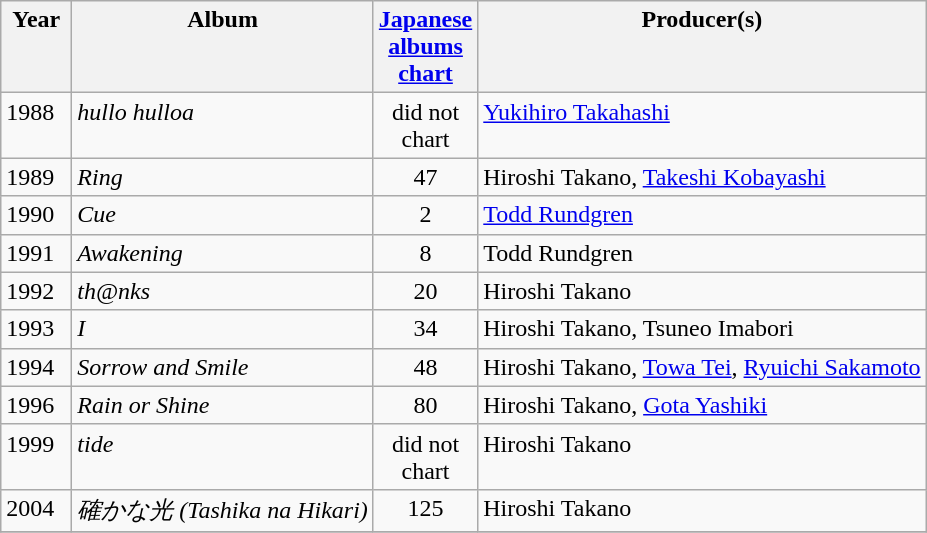<table class="wikitable">
<tr>
<th align="left" valign="top" width="40">Year</th>
<th align="left" valign="top">Album</th>
<th align="center" valign="top" width="40"><a href='#'>Japanese albums chart</a></th>
<th align="left" valign="top">Producer(s)</th>
</tr>
<tr>
<td align="left" valign="top">1988</td>
<td align="left" valign="top"><em>hullo hulloa</em></td>
<td align="center" valign="top">did not chart</td>
<td align="left" valign="top"><a href='#'>Yukihiro Takahashi</a></td>
</tr>
<tr>
<td align="left" valign="top">1989</td>
<td align="left" valign="top"><em>Ring</em></td>
<td align="center" valign="top">47</td>
<td align="left" valign="top">Hiroshi Takano, <a href='#'>Takeshi Kobayashi</a></td>
</tr>
<tr>
<td align="left" valign="top">1990</td>
<td align="left" valign="top"><em>Cue</em></td>
<td align="center" valign="top">2</td>
<td align="left" valign="top"><a href='#'>Todd Rundgren</a></td>
</tr>
<tr>
<td align="left" valign="top">1991</td>
<td align="left" valign="top"><em>Awakening</em></td>
<td align="center" valign="top">8</td>
<td align="left" valign="top">Todd Rundgren</td>
</tr>
<tr>
<td align="left" valign="top">1992</td>
<td align="left" valign="top"><em>th@nks</em></td>
<td align="center" valign="top">20</td>
<td align="left" valign="top">Hiroshi Takano</td>
</tr>
<tr>
<td align="left" valign="top">1993</td>
<td align="left" valign="top"><em>I</em></td>
<td align="center" valign="top">34</td>
<td align="left" valign="top">Hiroshi Takano, Tsuneo Imabori</td>
</tr>
<tr>
<td align="left" valign="top">1994</td>
<td align="left" valign="top"><em>Sorrow and Smile</em></td>
<td align="center" valign="top">48</td>
<td align="left" valign="top">Hiroshi Takano, <a href='#'>Towa Tei</a>, <a href='#'>Ryuichi Sakamoto</a></td>
</tr>
<tr>
<td align="left" valign="top">1996</td>
<td align="left" valign="top"><em>Rain or Shine</em></td>
<td align="center" valign="top">80</td>
<td align="left" valign="top">Hiroshi Takano, <a href='#'>Gota Yashiki</a></td>
</tr>
<tr>
<td align="left" valign="top">1999</td>
<td align="left" valign="top"><em>tide</em></td>
<td align="center" valign="top">did not chart</td>
<td align="left" valign="top">Hiroshi Takano</td>
</tr>
<tr>
<td align="left" valign="top">2004</td>
<td align="left" valign="top"><em>確かな光 (Tashika na Hikari)</em></td>
<td align="center" valign="top">125</td>
<td align="left" valign="top">Hiroshi Takano</td>
</tr>
<tr>
</tr>
</table>
